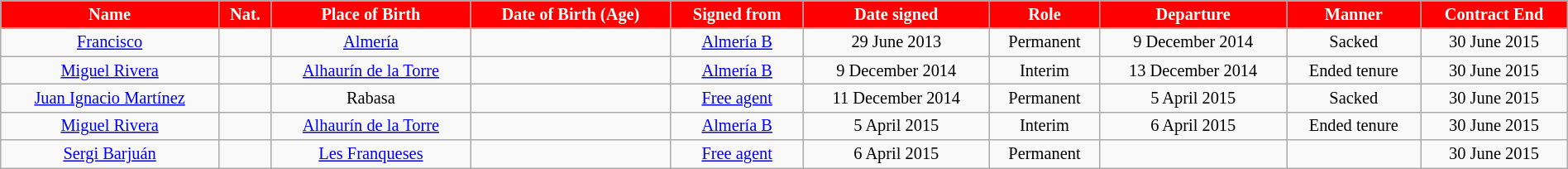<table class="wikitable" style="text-align:center; font-size:85%; width:100%;">
<tr>
<th style="background:#FF0000; color:#FFFFFF; text-align:center;">Name</th>
<th style="background:#FF0000; color:#FFFFFF; text-align:center;">Nat.</th>
<th style="background:#FF0000; color:#FFFFFF; text-align:center;">Place of Birth</th>
<th style="background:#FF0000; color:#FFFFFF; text-align:center;">Date of Birth (Age)</th>
<th style="background:#FF0000; color:#FFFFFF; text-align:center;">Signed from</th>
<th style="background:#FF0000; color:#FFFFFF; text-align:center;">Date signed</th>
<th style="background:#FF0000; color:#FFFFFF; text-align:center;">Role</th>
<th style="background:#FF0000; color:#FFFFFF; text-align:center;">Departure</th>
<th style="background:#FF0000; color:#FFFFFF; text-align:center;">Manner</th>
<th style="background:#FF0000; color:#FFFFFF; text-align:center;">Contract End</th>
</tr>
<tr>
<td><a href='#'>Francisco</a></td>
<td> </td>
<td><a href='#'>Almería</a></td>
<td></td>
<td><a href='#'>Almería B</a></td>
<td>29 June 2013</td>
<td>Permanent</td>
<td>9 December 2014</td>
<td>Sacked</td>
<td>30 June 2015</td>
</tr>
<tr>
<td><a href='#'>Miguel Rivera</a></td>
<td> </td>
<td><a href='#'>Alhaurín de la Torre</a></td>
<td></td>
<td><a href='#'>Almería B</a></td>
<td>9 December 2014</td>
<td>Interim</td>
<td>13 December 2014</td>
<td>Ended tenure</td>
<td>30 June 2015</td>
</tr>
<tr>
<td><a href='#'>Juan Ignacio Martínez</a></td>
<td> </td>
<td>Rabasa</td>
<td></td>
<td><a href='#'>Free agent</a></td>
<td>11 December 2014</td>
<td>Permanent</td>
<td>5 April 2015</td>
<td>Sacked</td>
<td>30 June 2015</td>
</tr>
<tr>
<td><a href='#'>Miguel Rivera</a></td>
<td> </td>
<td><a href='#'>Alhaurín de la Torre</a></td>
<td></td>
<td><a href='#'>Almería B</a></td>
<td>5 April 2015</td>
<td>Interim</td>
<td>6 April 2015</td>
<td>Ended tenure</td>
<td>30 June 2015</td>
</tr>
<tr>
<td><a href='#'>Sergi Barjuán</a></td>
<td> </td>
<td><a href='#'>Les Franqueses</a></td>
<td></td>
<td><a href='#'>Free agent</a></td>
<td>6 April 2015</td>
<td>Permanent</td>
<td></td>
<td></td>
<td>30 June 2015</td>
</tr>
</table>
